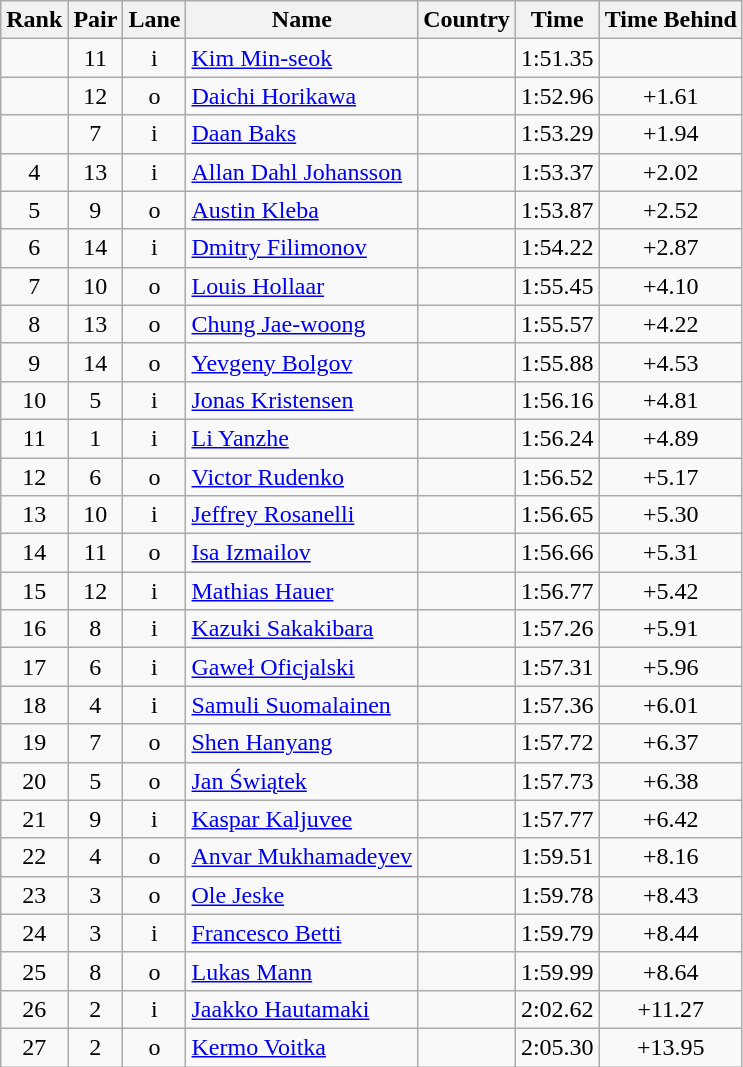<table class="wikitable sortable" style="text-align:center">
<tr>
<th>Rank</th>
<th>Pair</th>
<th>Lane</th>
<th>Name</th>
<th>Country</th>
<th>Time</th>
<th>Time Behind</th>
</tr>
<tr>
<td></td>
<td>11</td>
<td>i</td>
<td align=left><a href='#'>Kim Min-seok</a></td>
<td align=left></td>
<td>1:51.35</td>
<td></td>
</tr>
<tr>
<td></td>
<td>12</td>
<td>o</td>
<td align=left><a href='#'>Daichi Horikawa</a></td>
<td align=left></td>
<td>1:52.96</td>
<td>+1.61</td>
</tr>
<tr>
<td></td>
<td>7</td>
<td>i</td>
<td align=left><a href='#'>Daan Baks</a></td>
<td align=left></td>
<td>1:53.29</td>
<td>+1.94</td>
</tr>
<tr>
<td>4</td>
<td>13</td>
<td>i</td>
<td align=left><a href='#'>Allan Dahl Johansson</a></td>
<td align=left></td>
<td>1:53.37</td>
<td>+2.02</td>
</tr>
<tr>
<td>5</td>
<td>9</td>
<td>o</td>
<td align=left><a href='#'>Austin Kleba</a></td>
<td align=left></td>
<td>1:53.87</td>
<td>+2.52</td>
</tr>
<tr>
<td>6</td>
<td>14</td>
<td>i</td>
<td align=left><a href='#'>Dmitry Filimonov</a></td>
<td align=left></td>
<td>1:54.22</td>
<td>+2.87</td>
</tr>
<tr>
<td>7</td>
<td>10</td>
<td>o</td>
<td align=left><a href='#'>Louis Hollaar</a></td>
<td align=left></td>
<td>1:55.45</td>
<td>+4.10</td>
</tr>
<tr>
<td>8</td>
<td>13</td>
<td>o</td>
<td align=left><a href='#'>Chung Jae-woong</a></td>
<td align=left></td>
<td>1:55.57</td>
<td>+4.22</td>
</tr>
<tr>
<td>9</td>
<td>14</td>
<td>o</td>
<td align=left><a href='#'>Yevgeny Bolgov</a></td>
<td align=left></td>
<td>1:55.88</td>
<td>+4.53</td>
</tr>
<tr>
<td>10</td>
<td>5</td>
<td>i</td>
<td align=left><a href='#'>Jonas Kristensen</a></td>
<td align=left></td>
<td>1:56.16</td>
<td>+4.81</td>
</tr>
<tr>
<td>11</td>
<td>1</td>
<td>i</td>
<td align=left><a href='#'>Li Yanzhe</a></td>
<td align=left></td>
<td>1:56.24</td>
<td>+4.89</td>
</tr>
<tr>
<td>12</td>
<td>6</td>
<td>o</td>
<td align=left><a href='#'>Victor Rudenko</a></td>
<td align=left></td>
<td>1:56.52</td>
<td>+5.17</td>
</tr>
<tr>
<td>13</td>
<td>10</td>
<td>i</td>
<td align=left><a href='#'>Jeffrey Rosanelli</a></td>
<td align=left></td>
<td>1:56.65</td>
<td>+5.30</td>
</tr>
<tr>
<td>14</td>
<td>11</td>
<td>o</td>
<td align=left><a href='#'>Isa Izmailov</a></td>
<td align=left></td>
<td>1:56.66</td>
<td>+5.31</td>
</tr>
<tr>
<td>15</td>
<td>12</td>
<td>i</td>
<td align=left><a href='#'>Mathias Hauer</a></td>
<td align=left></td>
<td>1:56.77</td>
<td>+5.42</td>
</tr>
<tr>
<td>16</td>
<td>8</td>
<td>i</td>
<td align=left><a href='#'>Kazuki Sakakibara</a></td>
<td align=left></td>
<td>1:57.26</td>
<td>+5.91</td>
</tr>
<tr>
<td>17</td>
<td>6</td>
<td>i</td>
<td align=left><a href='#'>Gaweł Oficjalski</a></td>
<td align=left></td>
<td>1:57.31</td>
<td>+5.96</td>
</tr>
<tr>
<td>18</td>
<td>4</td>
<td>i</td>
<td align=left><a href='#'>Samuli Suomalainen</a></td>
<td align=left></td>
<td>1:57.36</td>
<td>+6.01</td>
</tr>
<tr>
<td>19</td>
<td>7</td>
<td>o</td>
<td align=left><a href='#'>Shen Hanyang</a></td>
<td align=left></td>
<td>1:57.72</td>
<td>+6.37</td>
</tr>
<tr>
<td>20</td>
<td>5</td>
<td>o</td>
<td align=left><a href='#'>Jan Świątek</a></td>
<td align=left></td>
<td>1:57.73</td>
<td>+6.38</td>
</tr>
<tr>
<td>21</td>
<td>9</td>
<td>i</td>
<td align=left><a href='#'>Kaspar Kaljuvee</a></td>
<td align=left></td>
<td>1:57.77</td>
<td>+6.42</td>
</tr>
<tr>
<td>22</td>
<td>4</td>
<td>o</td>
<td align=left><a href='#'>Anvar Mukhamadeyev</a></td>
<td align=left></td>
<td>1:59.51</td>
<td>+8.16</td>
</tr>
<tr>
<td>23</td>
<td>3</td>
<td>o</td>
<td align=left><a href='#'>Ole Jeske</a></td>
<td align=left></td>
<td>1:59.78</td>
<td>+8.43</td>
</tr>
<tr>
<td>24</td>
<td>3</td>
<td>i</td>
<td align=left><a href='#'>Francesco Betti</a></td>
<td align=left></td>
<td>1:59.79</td>
<td>+8.44</td>
</tr>
<tr>
<td>25</td>
<td>8</td>
<td>o</td>
<td align=left><a href='#'>Lukas Mann</a></td>
<td align=left></td>
<td>1:59.99</td>
<td>+8.64</td>
</tr>
<tr>
<td>26</td>
<td>2</td>
<td>i</td>
<td align=left><a href='#'>Jaakko Hautamaki</a></td>
<td align=left></td>
<td>2:02.62</td>
<td>+11.27</td>
</tr>
<tr>
<td>27</td>
<td>2</td>
<td>o</td>
<td align=left><a href='#'>Kermo Voitka</a></td>
<td align=left></td>
<td>2:05.30</td>
<td>+13.95</td>
</tr>
</table>
